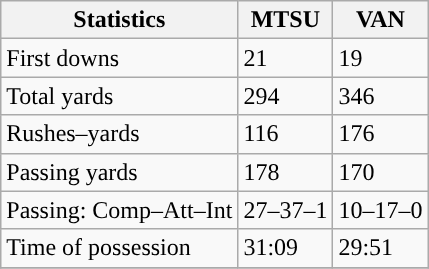<table class="wikitable" style="float: left;">
<tr>
<th>Statistics</th>
<th>MTSU</th>
<th>VAN</th>
</tr>
<tr>
<td>First downs</td>
<td>21</td>
<td>19</td>
</tr>
<tr>
<td>Total yards</td>
<td>294</td>
<td>346</td>
</tr>
<tr>
<td>Rushes–yards</td>
<td>116</td>
<td>176</td>
</tr>
<tr>
<td>Passing yards</td>
<td>178</td>
<td>170</td>
</tr>
<tr>
<td>Passing: Comp–Att–Int</td>
<td>27–37–1</td>
<td>10–17–0</td>
</tr>
<tr>
<td>Time of possession</td>
<td>31:09</td>
<td>29:51</td>
</tr>
<tr>
</tr>
</table>
